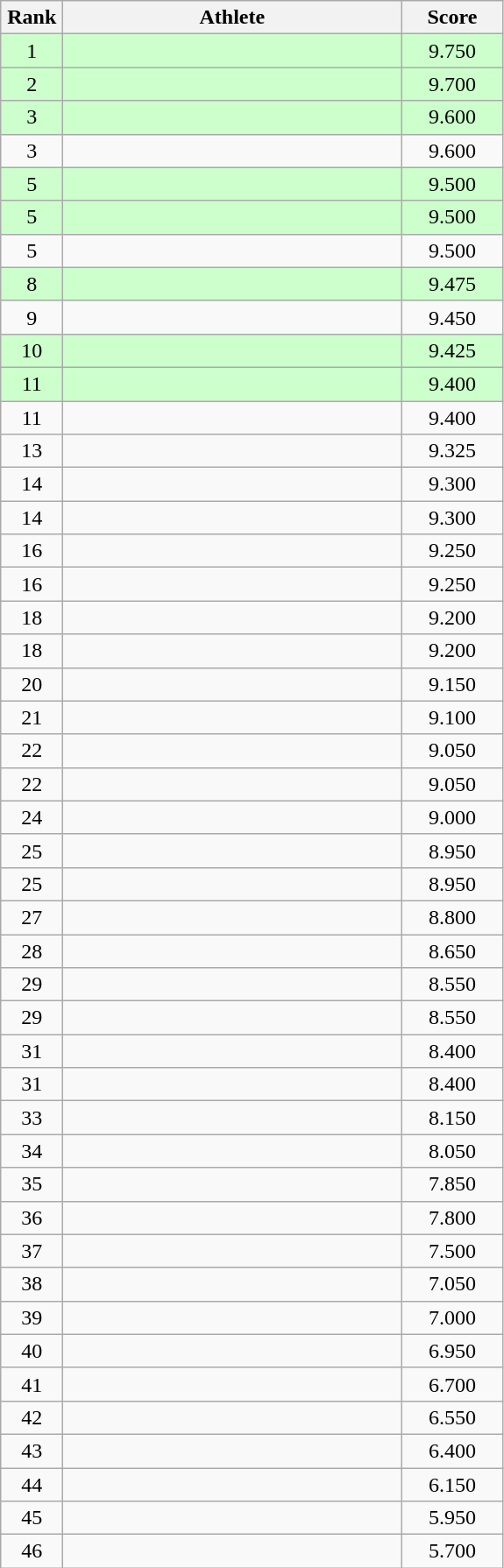<table class=wikitable style="text-align:center">
<tr>
<th width=40>Rank</th>
<th width=250>Athlete</th>
<th width=70>Score</th>
</tr>
<tr bgcolor="ccffcc">
<td>1</td>
<td align=left></td>
<td>9.750</td>
</tr>
<tr bgcolor="ccffcc">
<td>2</td>
<td align=left></td>
<td>9.700</td>
</tr>
<tr bgcolor="ccffcc">
<td>3</td>
<td align=left></td>
<td>9.600</td>
</tr>
<tr>
<td>3</td>
<td align=left></td>
<td>9.600</td>
</tr>
<tr bgcolor="ccffcc">
<td>5</td>
<td align=left></td>
<td>9.500</td>
</tr>
<tr bgcolor="ccffcc">
<td>5</td>
<td align=left></td>
<td>9.500</td>
</tr>
<tr>
<td>5</td>
<td align=left></td>
<td>9.500</td>
</tr>
<tr bgcolor="ccffcc">
<td>8 </td>
<td align=left></td>
<td>9.475</td>
</tr>
<tr>
<td>9 </td>
<td align=left></td>
<td>9.450</td>
</tr>
<tr bgcolor="ccffcc">
<td>10</td>
<td align=left></td>
<td>9.425</td>
</tr>
<tr bgcolor="ccffcc">
<td>11</td>
<td align=left></td>
<td>9.400</td>
</tr>
<tr>
<td>11</td>
<td align=left></td>
<td>9.400</td>
</tr>
<tr>
<td>13</td>
<td align=left></td>
<td>9.325</td>
</tr>
<tr>
<td>14</td>
<td align=left></td>
<td>9.300</td>
</tr>
<tr>
<td>14</td>
<td align=left></td>
<td>9.300</td>
</tr>
<tr>
<td>16</td>
<td align=left></td>
<td>9.250</td>
</tr>
<tr>
<td>16</td>
<td align=left></td>
<td>9.250</td>
</tr>
<tr>
<td>18</td>
<td align=left></td>
<td>9.200</td>
</tr>
<tr>
<td>18</td>
<td align=left></td>
<td>9.200</td>
</tr>
<tr>
<td>20</td>
<td align=left></td>
<td>9.150</td>
</tr>
<tr>
<td>21</td>
<td align=left></td>
<td>9.100</td>
</tr>
<tr>
<td>22</td>
<td align=left></td>
<td>9.050</td>
</tr>
<tr>
<td>22</td>
<td align=left></td>
<td>9.050</td>
</tr>
<tr>
<td>24</td>
<td align=left></td>
<td>9.000</td>
</tr>
<tr>
<td>25</td>
<td align=left></td>
<td>8.950</td>
</tr>
<tr>
<td>25</td>
<td align=left></td>
<td>8.950</td>
</tr>
<tr>
<td>27</td>
<td align=left></td>
<td>8.800</td>
</tr>
<tr>
<td>28</td>
<td align=left></td>
<td>8.650</td>
</tr>
<tr>
<td>29</td>
<td align=left></td>
<td>8.550</td>
</tr>
<tr>
<td>29</td>
<td align=left></td>
<td>8.550</td>
</tr>
<tr>
<td>31</td>
<td align=left></td>
<td>8.400</td>
</tr>
<tr>
<td>31</td>
<td align=left></td>
<td>8.400</td>
</tr>
<tr>
<td>33</td>
<td align=left></td>
<td>8.150</td>
</tr>
<tr>
<td>34</td>
<td align=left></td>
<td>8.050</td>
</tr>
<tr>
<td>35</td>
<td align=left></td>
<td>7.850</td>
</tr>
<tr>
<td>36</td>
<td align=left></td>
<td>7.800</td>
</tr>
<tr>
<td>37</td>
<td align=left></td>
<td>7.500</td>
</tr>
<tr>
<td>38</td>
<td align=left></td>
<td>7.050</td>
</tr>
<tr>
<td>39</td>
<td align=left></td>
<td>7.000</td>
</tr>
<tr>
<td>40</td>
<td align=left></td>
<td>6.950</td>
</tr>
<tr>
<td>41</td>
<td align=left></td>
<td>6.700</td>
</tr>
<tr>
<td>42</td>
<td align=left></td>
<td>6.550</td>
</tr>
<tr>
<td>43</td>
<td align=left></td>
<td>6.400</td>
</tr>
<tr>
<td>44</td>
<td align=left></td>
<td>6.150</td>
</tr>
<tr>
<td>45</td>
<td align=left></td>
<td>5.950</td>
</tr>
<tr>
<td>46</td>
<td align=left></td>
<td>5.700</td>
</tr>
</table>
